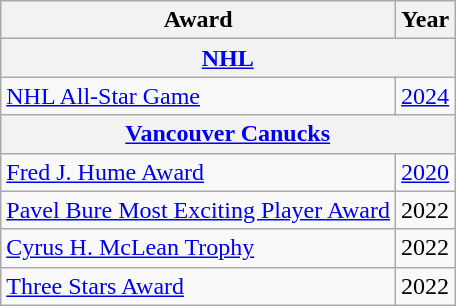<table class="wikitable">
<tr>
<th>Award</th>
<th>Year</th>
</tr>
<tr>
<th colspan="3"><a href='#'>NHL</a></th>
</tr>
<tr>
<td><a href='#'>NHL All-Star Game</a></td>
<td><a href='#'>2024</a></td>
</tr>
<tr>
<th colspan="3"><a href='#'>Vancouver Canucks</a></th>
</tr>
<tr>
<td><a href='#'>Fred J. Hume Award</a></td>
<td><a href='#'>2020</a></td>
</tr>
<tr>
<td><a href='#'>Pavel Bure Most Exciting Player Award</a></td>
<td>2022</td>
</tr>
<tr>
<td><a href='#'>Cyrus H. McLean Trophy</a></td>
<td>2022</td>
</tr>
<tr>
<td><a href='#'>Three Stars Award</a></td>
<td>2022</td>
</tr>
</table>
